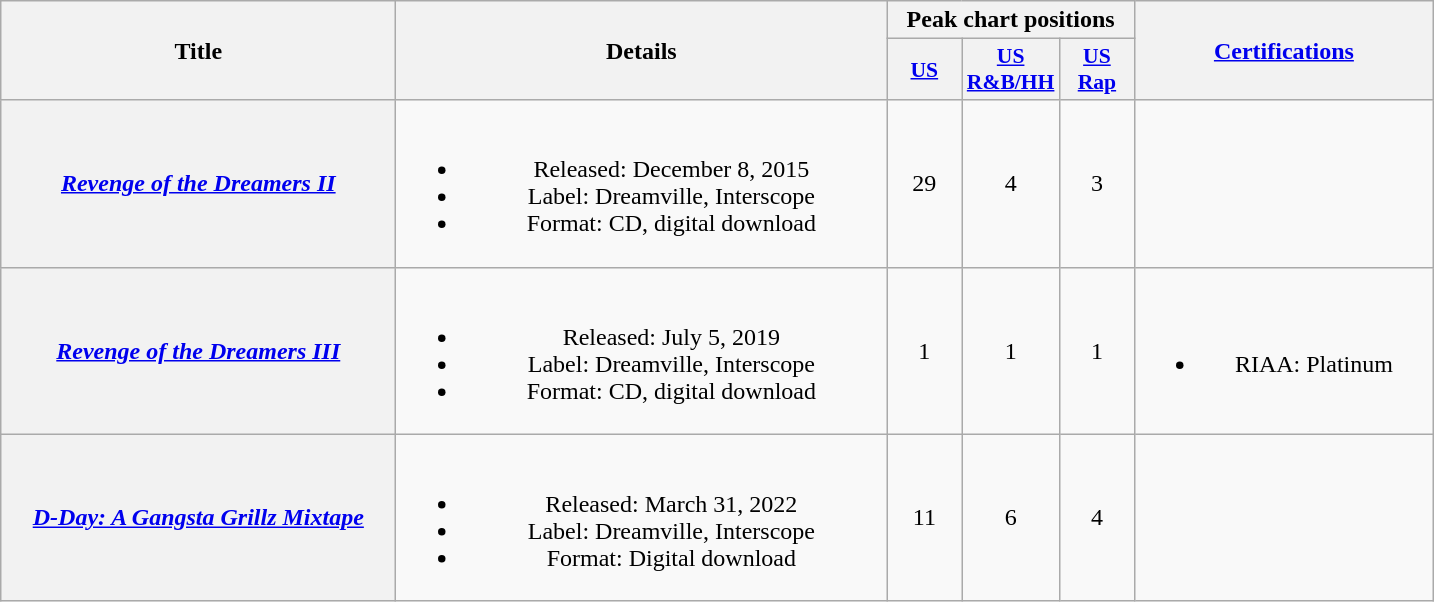<table class="wikitable plainrowheaders" style="text-align:center;">
<tr>
<th scope="col" rowspan="2" style="width:16em;">Title</th>
<th scope="col" rowspan="2" style="width:20em;">Details</th>
<th scope="col" colspan="3">Peak chart positions</th>
<th scope="col" rowspan="2" style="width:12em;"><a href='#'>Certifications</a></th>
</tr>
<tr>
<th scope="col" style="width:3em;font-size:90%;"><a href='#'>US</a><br></th>
<th scope="col" style="width:3em;font-size:90%;"><a href='#'>US<br>R&B/HH</a><br></th>
<th scope="col" style="width:3em;font-size:90%;"><a href='#'>US<br>Rap</a><br></th>
</tr>
<tr>
<th scope="row"><em><a href='#'>Revenge of the Dreamers II</a></em><br></th>
<td><br><ul><li>Released: December 8, 2015</li><li>Label: Dreamville, Interscope</li><li>Format: CD, digital download</li></ul></td>
<td>29</td>
<td>4</td>
<td>3</td>
<td></td>
</tr>
<tr>
<th scope="row"><em><a href='#'>Revenge of the Dreamers III</a></em><br></th>
<td><br><ul><li>Released: July 5, 2019</li><li>Label: Dreamville, Interscope</li><li>Format: CD, digital download</li></ul></td>
<td>1</td>
<td>1</td>
<td>1</td>
<td><br><ul><li>RIAA: Platinum</li></ul></td>
</tr>
<tr>
<th scope="row"><em><a href='#'>D-Day: A Gangsta Grillz Mixtape</a></em><br></th>
<td><br><ul><li>Released: March 31, 2022</li><li>Label: Dreamville, Interscope</li><li>Format: Digital download</li></ul></td>
<td>11</td>
<td>6</td>
<td>4</td>
<td></td>
</tr>
</table>
